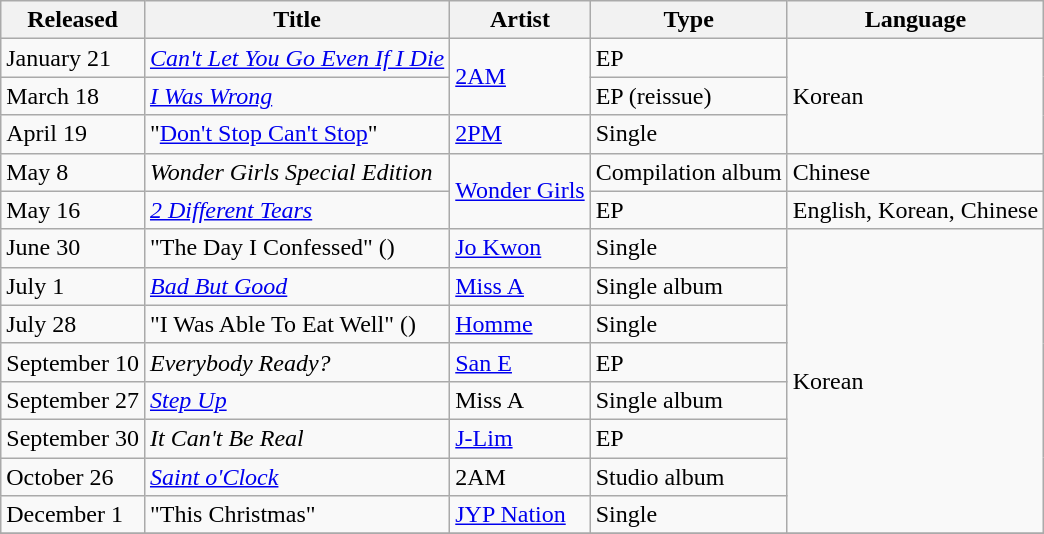<table class="wikitable plainrowheaders">
<tr>
<th scope="col">Released</th>
<th scope="col">Title</th>
<th scope="col">Artist</th>
<th scope="col">Type</th>
<th scope="col">Language</th>
</tr>
<tr>
<td rowspan="1">January 21</td>
<td rowspan="1"><em><a href='#'>Can't Let You Go Even If I Die</a></em></td>
<td rowspan="2"><a href='#'>2AM</a></td>
<td rowspan="1">EP</td>
<td rowspan="3">Korean</td>
</tr>
<tr>
<td rowspan="1">March 18</td>
<td rowspan="1"><em><a href='#'>I Was Wrong</a></em></td>
<td rowspan="1">EP (reissue)</td>
</tr>
<tr>
<td rowspan="1">April 19</td>
<td rowspan="1">"<a href='#'>Don't Stop Can't Stop</a>"</td>
<td><a href='#'>2PM</a></td>
<td rowspan="1">Single</td>
</tr>
<tr>
<td rowspan="1">May 8</td>
<td rowspan="1"><em>Wonder Girls Special Edition</em></td>
<td rowspan="2"><a href='#'>Wonder Girls</a></td>
<td rowspan="1">Compilation album</td>
<td rowspan="1">Chinese</td>
</tr>
<tr>
<td rowspan="1">May 16</td>
<td rowspan="1"><em><a href='#'>2 Different Tears</a></em></td>
<td rowspan="1">EP</td>
<td rowspan="1">English, Korean, Chinese</td>
</tr>
<tr>
<td rowspan="1">June 30</td>
<td rowspan="1">"The Day I Confessed" ()</td>
<td rowspan="1"><a href='#'>Jo Kwon</a></td>
<td rowspan="1">Single</td>
<td rowspan="8">Korean</td>
</tr>
<tr>
<td rowspan="1">July 1</td>
<td rowspan="1"><em><a href='#'>Bad But Good</a></em></td>
<td rowspan="1"><a href='#'>Miss A</a></td>
<td rowspan="1">Single album</td>
</tr>
<tr>
<td rowspan="1">July 28</td>
<td rowspan="1">"I Was Able To Eat Well" ()</td>
<td rowspan="1"><a href='#'>Homme</a></td>
<td rowspan="1">Single</td>
</tr>
<tr>
<td rowspan="1">September 10</td>
<td rowspan="1"><em>Everybody Ready?</em></td>
<td rowspan="1"><a href='#'>San E</a></td>
<td rowspan="1">EP</td>
</tr>
<tr>
<td rowspan="1">September 27</td>
<td rowspan="1"><em><a href='#'>Step Up</a></em></td>
<td rowspan="1">Miss A</td>
<td rowspan="1">Single album</td>
</tr>
<tr>
<td rowspan="1">September 30</td>
<td rowspan="1"><em>It Can't Be Real</em></td>
<td rowspan="1"><a href='#'>J-Lim</a></td>
<td rowspan="1">EP</td>
</tr>
<tr>
<td rowspan="1">October 26</td>
<td rowspan="1"><em><a href='#'>Saint o'Clock</a></em></td>
<td rowspan="1">2AM</td>
<td rowspan="1">Studio album</td>
</tr>
<tr>
<td rowspan="1">December 1</td>
<td rowspan="1">"This Christmas"</td>
<td rowspan="1"><a href='#'>JYP Nation</a></td>
<td rowspan="1">Single</td>
</tr>
<tr>
</tr>
</table>
